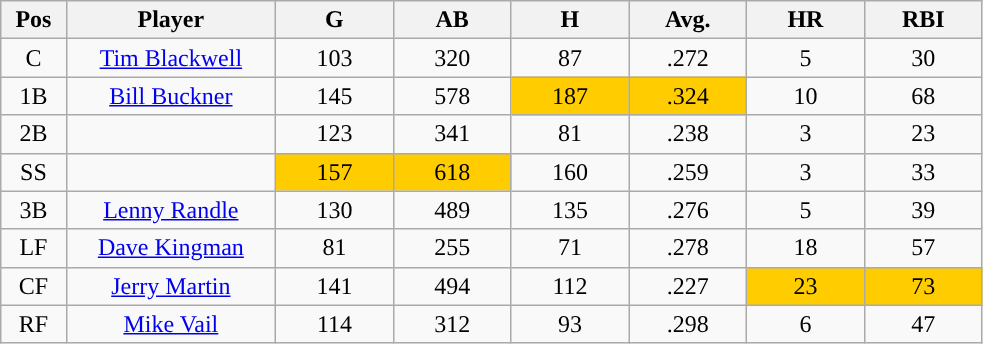<table class="wikitable sortable">
<tr>
<th bgcolor="#DDDDFF" width="5%">Pos</th>
<th bgcolor="#DDDDFF" width="16%">Player</th>
<th bgcolor="#DDDDFF" width="9%">G</th>
<th bgcolor="#DDDDFF" width="9%">AB</th>
<th bgcolor="#DDDDFF" width="9%">H</th>
<th bgcolor="#DDDDFF" width="9%">Avg.</th>
<th bgcolor="#DDDDFF" width="9%">HR</th>
<th bgcolor="#DDDDFF" width="9%">RBI</th>
</tr>
<tr align="center">
<td>C</td>
<td><a href='#'>Tim Blackwell</a></td>
<td>103</td>
<td>320</td>
<td>87</td>
<td>.272</td>
<td>5</td>
<td>30</td>
</tr>
<tr align=center>
<td>1B</td>
<td><a href='#'>Bill Buckner</a></td>
<td>145</td>
<td>578</td>
<td style="background:#fc0;">187</td>
<td style="background:#fc0;">.324</td>
<td>10</td>
<td>68</td>
</tr>
<tr align=center>
<td>2B</td>
<td></td>
<td>123</td>
<td>341</td>
<td>81</td>
<td>.238</td>
<td>3</td>
<td>23</td>
</tr>
<tr align="center">
<td>SS</td>
<td></td>
<td style="background:#fc0;">157</td>
<td style="background:#fc0;">618</td>
<td>160</td>
<td>.259</td>
<td>3</td>
<td>33</td>
</tr>
<tr align="center">
<td>3B</td>
<td><a href='#'>Lenny Randle</a></td>
<td>130</td>
<td>489</td>
<td>135</td>
<td>.276</td>
<td>5</td>
<td>39</td>
</tr>
<tr align=center>
<td>LF</td>
<td><a href='#'>Dave Kingman</a></td>
<td>81</td>
<td>255</td>
<td>71</td>
<td>.278</td>
<td>18</td>
<td>57</td>
</tr>
<tr align=center>
<td>CF</td>
<td><a href='#'>Jerry Martin</a></td>
<td>141</td>
<td>494</td>
<td>112</td>
<td>.227</td>
<td style="background:#fc0;">23</td>
<td style="background:#fc0;">73</td>
</tr>
<tr align=center>
<td>RF</td>
<td><a href='#'>Mike Vail</a></td>
<td>114</td>
<td>312</td>
<td>93</td>
<td>.298</td>
<td>6</td>
<td>47</td>
</tr>
</table>
